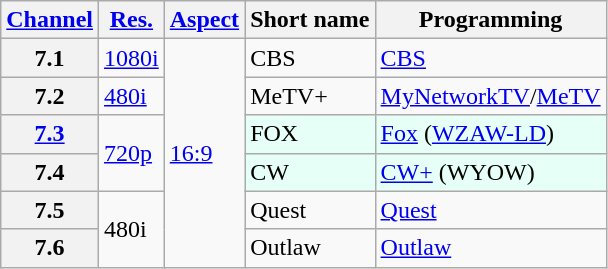<table class="wikitable">
<tr>
<th scope = "col"><a href='#'>Channel</a></th>
<th scope = "col"><a href='#'>Res.</a></th>
<th scope = "col"><a href='#'>Aspect</a></th>
<th scope = "col">Short name</th>
<th scope = "col">Programming</th>
</tr>
<tr>
<th scope = "row">7.1</th>
<td><a href='#'>1080i</a></td>
<td rowspan=6><a href='#'>16:9</a></td>
<td>CBS</td>
<td><a href='#'>CBS</a></td>
</tr>
<tr>
<th scope = "row">7.2</th>
<td><a href='#'>480i</a></td>
<td>MeTV+</td>
<td><a href='#'>MyNetworkTV</a>/<a href='#'>MeTV</a></td>
</tr>
<tr>
<th scope = "row"><a href='#'>7.3</a></th>
<td rowspan=2><a href='#'>720p</a></td>
<td style="background-color: #E6FFF7;">FOX</td>
<td style="background-color: #E6FFF7;"><a href='#'>Fox</a> (<a href='#'>WZAW-LD</a>)</td>
</tr>
<tr>
<th scope = "row">7.4</th>
<td style="background-color: #E6FFF7;">CW</td>
<td style="background-color: #E6FFF7;"><a href='#'>CW+</a> (WYOW)</td>
</tr>
<tr>
<th scope = "row">7.5</th>
<td rowspan=2>480i</td>
<td>Quest</td>
<td><a href='#'>Quest</a></td>
</tr>
<tr>
<th scope = "row">7.6</th>
<td>Outlaw</td>
<td><a href='#'>Outlaw</a></td>
</tr>
</table>
